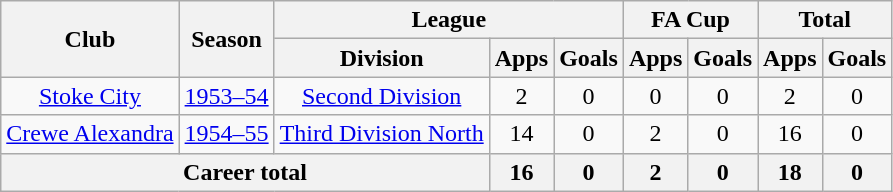<table class="wikitable" style="text-align: center;">
<tr>
<th rowspan="2">Club</th>
<th rowspan="2">Season</th>
<th colspan="3">League</th>
<th colspan="2">FA Cup</th>
<th colspan="2">Total</th>
</tr>
<tr>
<th>Division</th>
<th>Apps</th>
<th>Goals</th>
<th>Apps</th>
<th>Goals</th>
<th>Apps</th>
<th>Goals</th>
</tr>
<tr>
<td><a href='#'>Stoke City</a></td>
<td><a href='#'>1953–54</a></td>
<td><a href='#'>Second Division</a></td>
<td>2</td>
<td>0</td>
<td>0</td>
<td>0</td>
<td>2</td>
<td>0</td>
</tr>
<tr>
<td><a href='#'>Crewe Alexandra</a></td>
<td><a href='#'>1954–55</a></td>
<td><a href='#'>Third Division North</a></td>
<td>14</td>
<td>0</td>
<td>2</td>
<td>0</td>
<td>16</td>
<td>0</td>
</tr>
<tr>
<th colspan="3">Career total</th>
<th>16</th>
<th>0</th>
<th>2</th>
<th>0</th>
<th>18</th>
<th>0</th>
</tr>
</table>
